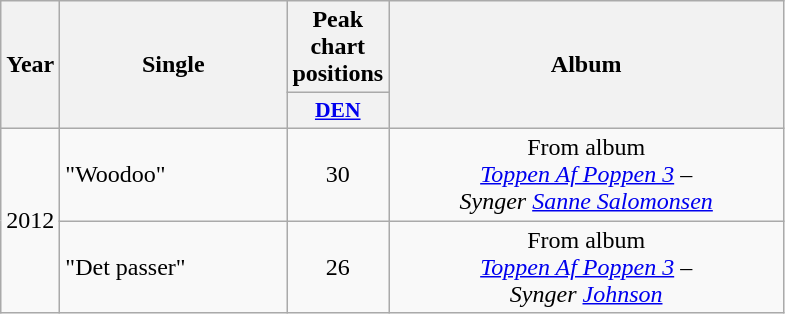<table class="wikitable plainrowheaders" style="text-align:left;" border="1">
<tr>
<th scope="col" rowspan="2" width=10>Year</th>
<th scope="col" rowspan="2" style="width:9em;">Single</th>
<th scope="col" colspan="1">Peak chart positions</th>
<th scope="col" rowspan="2" style="width:16em;">Album</th>
</tr>
<tr>
<th scope="col" style="width:3em;font-size:90%;"><a href='#'>DEN</a><br></th>
</tr>
<tr>
<td rowspan="2">2012</td>
<td>"Woodoo"</td>
<td style="text-align:center;">30</td>
<td style="text-align:center;" rowspan=1>From album <br><em><a href='#'>Toppen Af Poppen 3</a> – <br>Synger <a href='#'>Sanne Salomonsen</a></em></td>
</tr>
<tr>
<td>"Det passer"</td>
<td style="text-align:center;">26</td>
<td style="text-align:center;" rowspan=1>From album <br> <em><a href='#'>Toppen Af Poppen 3</a> – <br>Synger <a href='#'>Johnson</a></em></td>
</tr>
</table>
